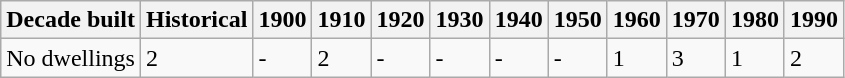<table class="wikitable">
<tr>
<th>Decade built</th>
<th>Historical</th>
<th>1900</th>
<th>1910</th>
<th>1920</th>
<th>1930</th>
<th>1940</th>
<th>1950</th>
<th>1960</th>
<th>1970</th>
<th>1980</th>
<th>1990</th>
</tr>
<tr>
<td>No dwellings</td>
<td>2</td>
<td>-</td>
<td>2</td>
<td>-</td>
<td>-</td>
<td>-</td>
<td>-</td>
<td>1</td>
<td>3</td>
<td>1</td>
<td>2</td>
</tr>
</table>
